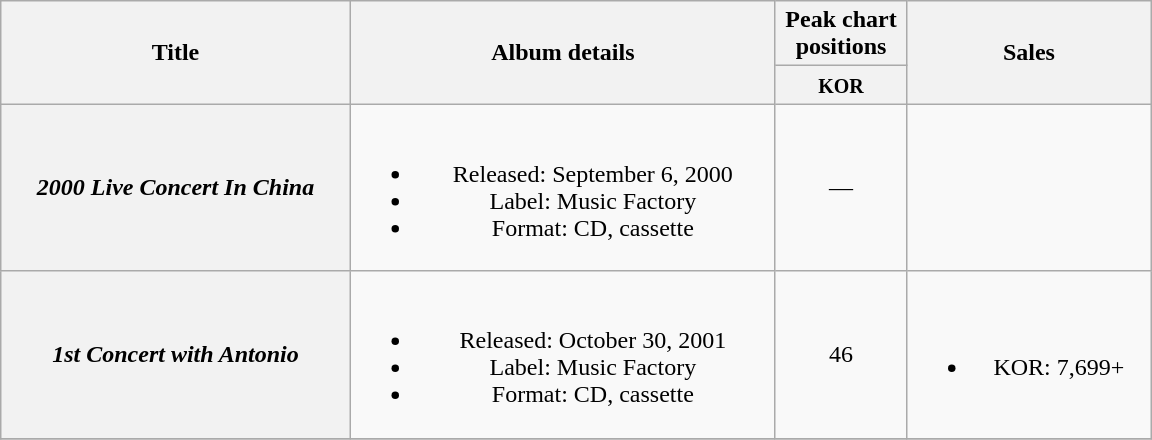<table class="wikitable plainrowheaders" style="text-align:center; width:48em;">
<tr>
<th scope="col" rowspan="2">Title</th>
<th scope="col" rowspan="2">Album details</th>
<th scope="col" colspan="1" style="width:5em;">Peak chart positions</th>
<th scope="col" rowspan="2">Sales</th>
</tr>
<tr>
<th><small>KOR</small><br></th>
</tr>
<tr>
<th scope="row"><em>2000 Live Concert In China</em></th>
<td><br><ul><li>Released: September 6, 2000</li><li>Label: Music Factory</li><li>Format: CD, cassette</li></ul></td>
<td>—</td>
<td></td>
</tr>
<tr>
<th scope="row"><em>1st Concert with Antonio</em></th>
<td><br><ul><li>Released: October 30, 2001</li><li>Label: Music Factory</li><li>Format: CD, cassette</li></ul></td>
<td>46</td>
<td><br><ul><li>KOR: 7,699+</li></ul></td>
</tr>
<tr>
</tr>
</table>
